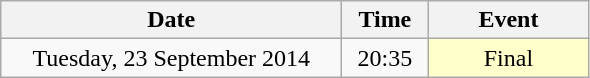<table class = "wikitable" style="text-align:center;">
<tr>
<th width=220>Date</th>
<th width=50>Time</th>
<th width=100>Event</th>
</tr>
<tr>
<td>Tuesday, 23 September 2014</td>
<td>20:35</td>
<td bgcolor=ffffcc>Final</td>
</tr>
</table>
